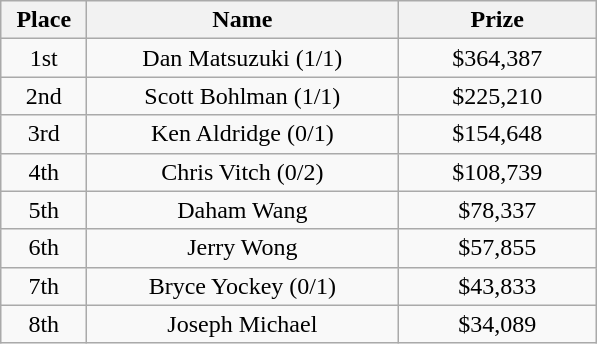<table class="wikitable">
<tr>
<th width="50">Place</th>
<th width="200">Name</th>
<th width="125">Prize</th>
</tr>
<tr>
<td align = "center">1st</td>
<td align = "center">Dan Matsuzuki (1/1)</td>
<td align = "center">$364,387</td>
</tr>
<tr>
<td align = "center">2nd</td>
<td align = "center">Scott Bohlman (1/1)</td>
<td align = "center">$225,210</td>
</tr>
<tr>
<td align = "center">3rd</td>
<td align = "center">Ken Aldridge (0/1)</td>
<td align = "center">$154,648</td>
</tr>
<tr>
<td align = "center">4th</td>
<td align = "center">Chris Vitch (0/2)</td>
<td align = "center">$108,739</td>
</tr>
<tr>
<td align = "center">5th</td>
<td align = "center">Daham Wang</td>
<td align = "center">$78,337</td>
</tr>
<tr>
<td align = "center">6th</td>
<td align = "center">Jerry Wong</td>
<td align = "center">$57,855</td>
</tr>
<tr>
<td align = "center">7th</td>
<td align = "center">Bryce Yockey (0/1)</td>
<td align = "center">$43,833</td>
</tr>
<tr>
<td align = "center">8th</td>
<td align = "center">Joseph Michael</td>
<td align = "center">$34,089</td>
</tr>
</table>
